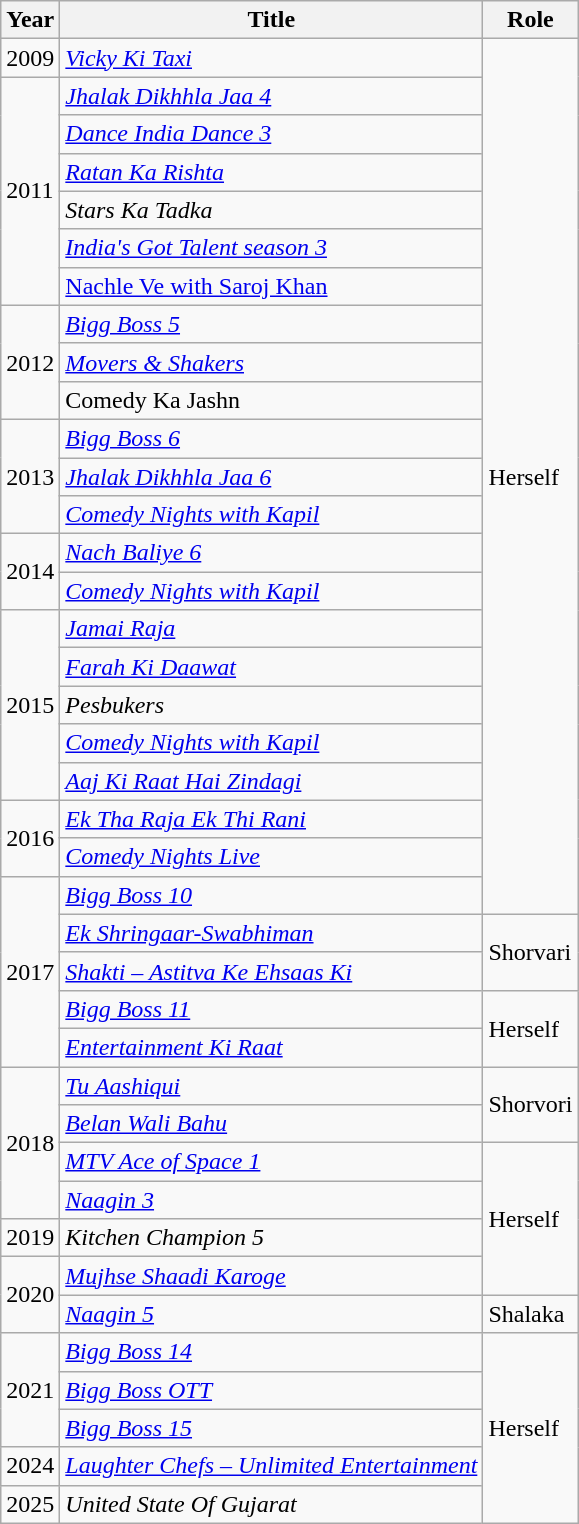<table class="wikitable sortable" ;">
<tr>
<th>Year</th>
<th>Title</th>
<th>Role</th>
</tr>
<tr>
<td>2009</td>
<td><em><a href='#'>Vicky Ki Taxi</a></em></td>
<td rowspan="23">Herself</td>
</tr>
<tr>
<td rowspan="6">2011</td>
<td><em><a href='#'>Jhalak Dikhhla Jaa 4</a></em></td>
</tr>
<tr>
<td><em><a href='#'>Dance India Dance 3</a></em></td>
</tr>
<tr>
<td><em><a href='#'>Ratan Ka Rishta</a></em></td>
</tr>
<tr>
<td><em>Stars Ka Tadka</em></td>
</tr>
<tr>
<td><em><a href='#'>India's Got Talent season 3</a></em></td>
</tr>
<tr>
<td><a href='#'>Nachle Ve with Saroj Khan</a></td>
</tr>
<tr>
<td rowspan="3">2012</td>
<td><em><a href='#'>Bigg Boss 5</a></em></td>
</tr>
<tr>
<td><em><a href='#'>Movers & Shakers</a></em></td>
</tr>
<tr>
<td>Comedy Ka Jashn</td>
</tr>
<tr>
<td rowspan="3">2013</td>
<td><em><a href='#'>Bigg Boss 6</a></em></td>
</tr>
<tr>
<td><em><a href='#'>Jhalak Dikhhla Jaa 6</a></em></td>
</tr>
<tr>
<td><em><a href='#'>Comedy Nights with Kapil</a></em></td>
</tr>
<tr>
<td rowspan="2">2014</td>
<td><em><a href='#'>Nach Baliye 6</a></em></td>
</tr>
<tr>
<td><em><a href='#'>Comedy Nights with Kapil</a></em></td>
</tr>
<tr>
<td rowspan="5">2015</td>
<td><em><a href='#'>Jamai Raja</a></em></td>
</tr>
<tr>
<td><em><a href='#'>Farah Ki Daawat</a></em></td>
</tr>
<tr>
<td><em>Pesbukers</em></td>
</tr>
<tr>
<td><em><a href='#'>Comedy Nights with Kapil</a></em></td>
</tr>
<tr>
<td><em><a href='#'>Aaj Ki Raat Hai Zindagi</a></em></td>
</tr>
<tr>
<td rowspan="2">2016</td>
<td><em><a href='#'>Ek Tha Raja Ek Thi Rani</a></em></td>
</tr>
<tr>
<td><em><a href='#'>Comedy Nights Live</a></em></td>
</tr>
<tr>
<td rowspan="5">2017</td>
<td><em><a href='#'>Bigg Boss 10</a></em></td>
</tr>
<tr>
<td><em><a href='#'>Ek Shringaar-Swabhiman</a></em></td>
<td rowspan="2">Shorvari</td>
</tr>
<tr>
<td><em><a href='#'>Shakti – Astitva Ke Ehsaas Ki</a></em></td>
</tr>
<tr>
<td><em><a href='#'>Bigg Boss 11</a></em></td>
<td rowspan="2">Herself</td>
</tr>
<tr>
<td><em><a href='#'>Entertainment Ki Raat</a></em></td>
</tr>
<tr>
<td rowspan="4">2018</td>
<td><em><a href='#'>Tu Aashiqui</a></em></td>
<td rowspan="2">Shorvori</td>
</tr>
<tr>
<td><em><a href='#'>Belan Wali Bahu</a></em></td>
</tr>
<tr>
<td><em><a href='#'>MTV Ace of Space 1</a></em></td>
<td rowspan="4">Herself</td>
</tr>
<tr>
<td><em><a href='#'>Naagin 3</a></em></td>
</tr>
<tr>
<td>2019</td>
<td><em>Kitchen Champion 5</em></td>
</tr>
<tr>
<td rowspan="2">2020</td>
<td><em><a href='#'>Mujhse Shaadi Karoge</a></em></td>
</tr>
<tr>
<td><em><a href='#'>Naagin 5</a></em></td>
<td>Shalaka</td>
</tr>
<tr>
<td rowspan="3">2021</td>
<td><em><a href='#'>Bigg Boss 14</a></em></td>
<td rowspan="5">Herself</td>
</tr>
<tr>
<td><em><a href='#'>Bigg Boss OTT</a></em></td>
</tr>
<tr>
<td><em><a href='#'>Bigg Boss 15</a></em></td>
</tr>
<tr>
<td>2024</td>
<td><em><a href='#'>Laughter Chefs – Unlimited Entertainment</a></em></td>
</tr>
<tr>
<td>2025</td>
<td><em>United State Of Gujarat</em></td>
</tr>
</table>
